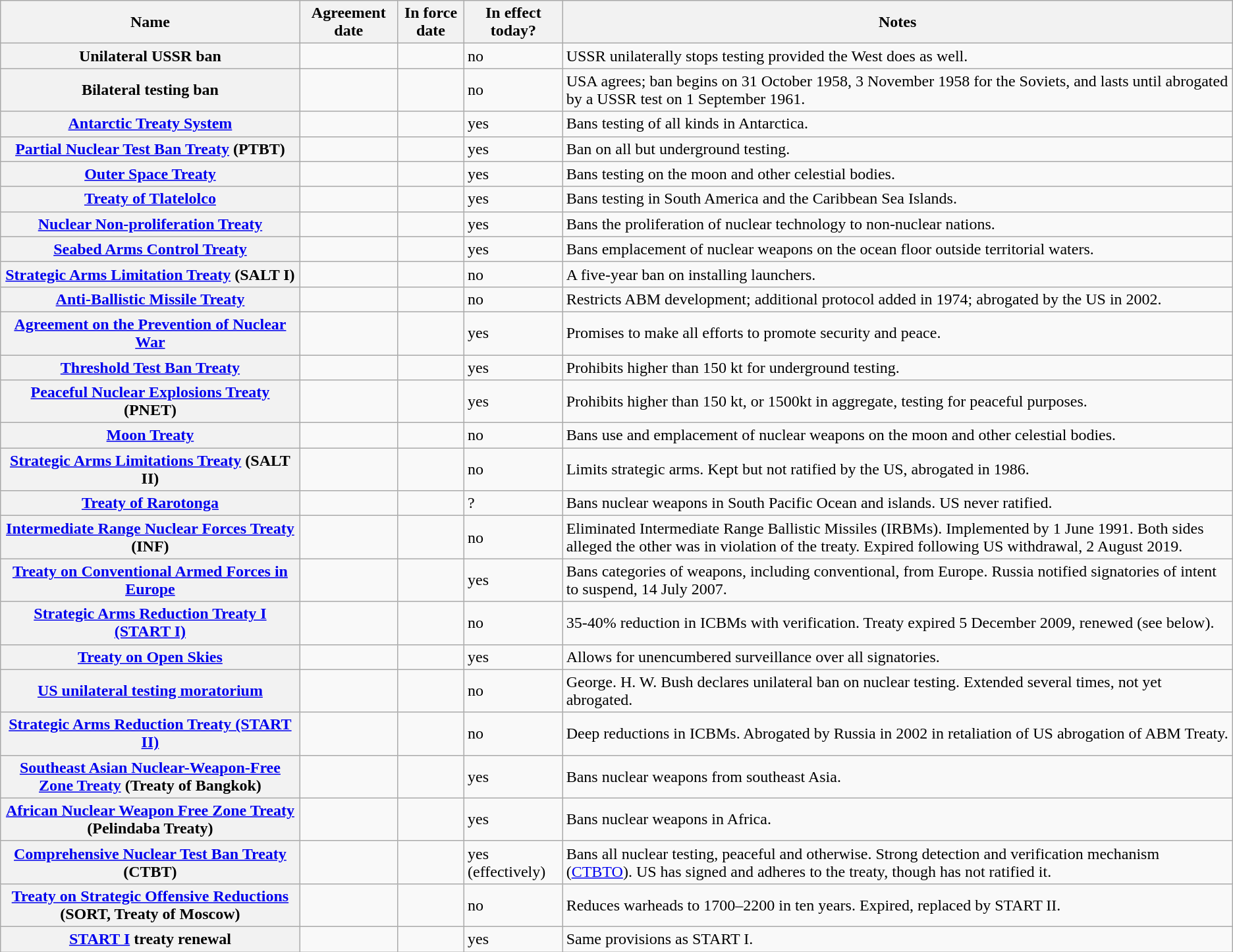<table class="wikitable sortable">
<tr>
<th>Name</th>
<th>Agreement date</th>
<th>In force date</th>
<th>In effect today?</th>
<th>Notes</th>
</tr>
<tr>
<th>Unilateral USSR ban</th>
<td></td>
<td></td>
<td>no</td>
<td>USSR unilaterally stops testing provided the West does as well.</td>
</tr>
<tr>
<th>Bilateral testing ban</th>
<td></td>
<td></td>
<td>no</td>
<td>USA agrees; ban begins on 31 October 1958, 3 November 1958 for the Soviets, and lasts until abrogated by a USSR test on 1 September 1961.</td>
</tr>
<tr>
<th><a href='#'>Antarctic Treaty System</a></th>
<td></td>
<td></td>
<td>yes</td>
<td>Bans testing of all kinds in Antarctica.</td>
</tr>
<tr>
<th><a href='#'>Partial Nuclear Test Ban Treaty</a> (PTBT)</th>
<td></td>
<td></td>
<td>yes</td>
<td>Ban on all but underground testing.</td>
</tr>
<tr>
<th><a href='#'>Outer Space Treaty</a></th>
<td></td>
<td></td>
<td>yes</td>
<td>Bans testing on the moon and other celestial bodies.</td>
</tr>
<tr>
<th><a href='#'>Treaty of Tlatelolco</a></th>
<td></td>
<td></td>
<td>yes</td>
<td>Bans testing in South America and the Caribbean Sea Islands.</td>
</tr>
<tr>
<th><a href='#'>Nuclear Non-proliferation Treaty</a></th>
<td></td>
<td></td>
<td>yes</td>
<td>Bans the proliferation of nuclear technology to non-nuclear nations.</td>
</tr>
<tr>
<th><a href='#'>Seabed Arms Control Treaty</a></th>
<td></td>
<td></td>
<td>yes</td>
<td>Bans emplacement of nuclear weapons on the ocean floor outside territorial waters.</td>
</tr>
<tr>
<th><a href='#'>Strategic Arms Limitation Treaty</a> (SALT I)</th>
<td></td>
<td></td>
<td>no</td>
<td>A five-year ban on installing launchers.</td>
</tr>
<tr>
<th><a href='#'>Anti-Ballistic Missile Treaty</a></th>
<td></td>
<td></td>
<td>no</td>
<td>Restricts ABM development; additional protocol added in 1974; abrogated by the US in 2002.</td>
</tr>
<tr>
<th><a href='#'>Agreement on the Prevention of Nuclear War</a></th>
<td></td>
<td></td>
<td>yes</td>
<td>Promises to make all efforts to promote security and peace.</td>
</tr>
<tr>
<th><a href='#'>Threshold Test Ban Treaty</a></th>
<td></td>
<td></td>
<td>yes</td>
<td>Prohibits higher than 150 kt for underground testing.</td>
</tr>
<tr>
<th><a href='#'>Peaceful Nuclear Explosions Treaty</a> (PNET)</th>
<td></td>
<td></td>
<td>yes</td>
<td>Prohibits higher than 150 kt, or 1500kt in aggregate, testing for peaceful purposes.</td>
</tr>
<tr>
<th><a href='#'>Moon Treaty</a></th>
<td></td>
<td></td>
<td>no</td>
<td>Bans use and emplacement of nuclear weapons on the moon and other celestial bodies.</td>
</tr>
<tr>
<th><a href='#'>Strategic Arms Limitations Treaty</a> (SALT II)</th>
<td></td>
<td></td>
<td>no</td>
<td>Limits strategic arms.  Kept but not ratified by the US, abrogated in 1986.</td>
</tr>
<tr>
<th><a href='#'>Treaty of Rarotonga</a></th>
<td></td>
<td></td>
<td>?</td>
<td>Bans nuclear weapons in South Pacific Ocean and islands.  US never ratified.</td>
</tr>
<tr>
<th><a href='#'>Intermediate Range Nuclear Forces Treaty</a> (INF)</th>
<td></td>
<td></td>
<td>no</td>
<td>Eliminated Intermediate Range Ballistic Missiles (IRBMs). Implemented by 1 June 1991. Both sides alleged the other was in violation of the treaty. Expired following US withdrawal, 2 August 2019.</td>
</tr>
<tr>
<th><a href='#'>Treaty on Conventional Armed Forces in Europe</a></th>
<td></td>
<td></td>
<td>yes</td>
<td>Bans categories of weapons, including conventional, from Europe. Russia notified signatories of intent to suspend, 14 July 2007.</td>
</tr>
<tr>
<th><a href='#'>Strategic Arms Reduction Treaty I (START I)</a></th>
<td></td>
<td></td>
<td>no</td>
<td>35-40% reduction in ICBMs with verification. Treaty expired 5 December 2009, renewed (see below).</td>
</tr>
<tr>
<th><a href='#'>Treaty on Open Skies</a></th>
<td></td>
<td></td>
<td>yes</td>
<td>Allows for unencumbered surveillance over all signatories.</td>
</tr>
<tr>
<th><a href='#'>US unilateral testing moratorium</a></th>
<td></td>
<td></td>
<td>no</td>
<td>George. H. W. Bush declares unilateral ban on nuclear testing. Extended several times, not yet abrogated.</td>
</tr>
<tr>
<th><a href='#'>Strategic Arms Reduction Treaty (START II)</a></th>
<td></td>
<td></td>
<td>no</td>
<td>Deep reductions in ICBMs. Abrogated by Russia in 2002 in retaliation of US abrogation of ABM Treaty.</td>
</tr>
<tr>
<th><a href='#'>Southeast Asian Nuclear-Weapon-Free Zone Treaty</a> (Treaty of Bangkok)</th>
<td></td>
<td></td>
<td>yes</td>
<td>Bans nuclear weapons from southeast Asia.</td>
</tr>
<tr>
<th><a href='#'>African Nuclear Weapon Free Zone Treaty</a> (Pelindaba Treaty)</th>
<td></td>
<td></td>
<td>yes</td>
<td>Bans nuclear weapons in Africa.</td>
</tr>
<tr>
<th><a href='#'>Comprehensive Nuclear Test Ban Treaty</a> (CTBT)</th>
<td></td>
<td></td>
<td>yes  (effectively)</td>
<td>Bans all nuclear testing, peaceful and otherwise.  Strong detection and verification mechanism (<a href='#'>CTBTO</a>). US has signed and adheres to the treaty, though has not ratified it.</td>
</tr>
<tr>
<th><a href='#'>Treaty on Strategic Offensive Reductions</a> (SORT, Treaty of Moscow)</th>
<td></td>
<td></td>
<td>no</td>
<td>Reduces warheads to 1700–2200 in ten years. Expired, replaced by START II.</td>
</tr>
<tr>
<th><a href='#'>START I</a> treaty renewal</th>
<td></td>
<td></td>
<td>yes</td>
<td>Same provisions as START I.</td>
</tr>
</table>
